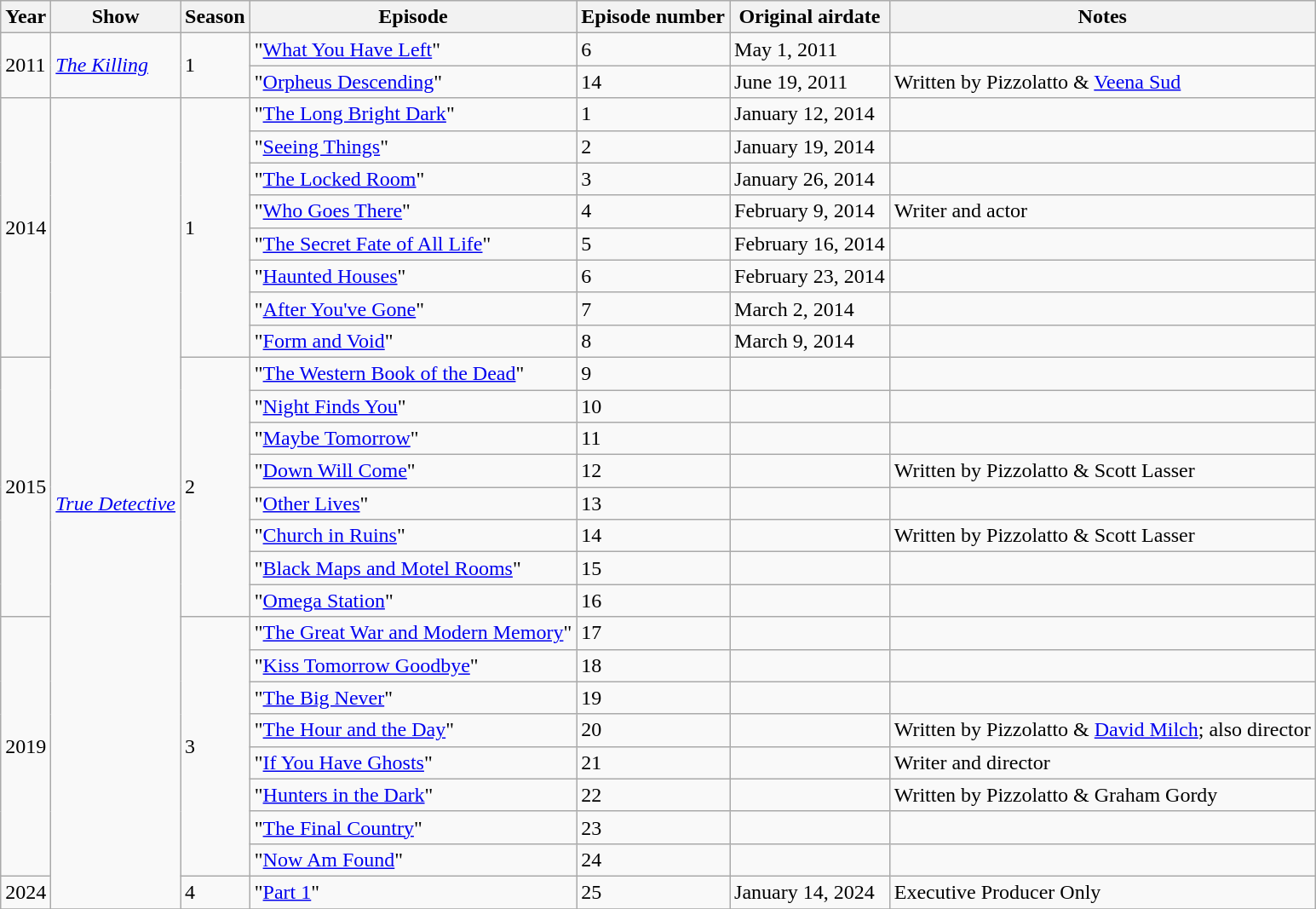<table class="wikitable sortable">
<tr>
<th>Year</th>
<th>Show</th>
<th>Season</th>
<th>Episode</th>
<th>Episode number</th>
<th>Original airdate</th>
<th>Notes</th>
</tr>
<tr>
<td rowspan="2">2011</td>
<td rowspan="2"><em><a href='#'>The Killing</a></em></td>
<td rowspan="2">1</td>
<td>"<a href='#'>What You Have Left</a>"</td>
<td>6</td>
<td>May 1, 2011</td>
<td></td>
</tr>
<tr>
<td>"<a href='#'>Orpheus Descending</a>"</td>
<td>14</td>
<td>June 19, 2011</td>
<td>Written by Pizzolatto & <a href='#'>Veena Sud</a></td>
</tr>
<tr>
<td rowspan="8">2014</td>
<td rowspan="25"><em><a href='#'>True Detective</a></em></td>
<td rowspan="8">1</td>
<td>"<a href='#'>The Long Bright Dark</a>"</td>
<td>1</td>
<td>January 12, 2014</td>
<td></td>
</tr>
<tr>
<td>"<a href='#'>Seeing Things</a>"</td>
<td>2</td>
<td>January 19, 2014</td>
<td></td>
</tr>
<tr>
<td>"<a href='#'>The Locked Room</a>"</td>
<td>3</td>
<td>January 26, 2014</td>
<td></td>
</tr>
<tr>
<td>"<a href='#'>Who Goes There</a>"</td>
<td>4</td>
<td>February 9, 2014</td>
<td>Writer and actor</td>
</tr>
<tr>
<td>"<a href='#'>The Secret Fate of All Life</a>"</td>
<td>5</td>
<td>February 16, 2014</td>
<td></td>
</tr>
<tr>
<td>"<a href='#'>Haunted Houses</a>"</td>
<td>6</td>
<td>February 23, 2014</td>
<td></td>
</tr>
<tr>
<td>"<a href='#'>After You've Gone</a>"</td>
<td>7</td>
<td>March 2, 2014</td>
<td></td>
</tr>
<tr>
<td>"<a href='#'>Form and Void</a>"</td>
<td>8</td>
<td>March 9, 2014</td>
<td></td>
</tr>
<tr>
<td rowspan="8">2015</td>
<td rowspan="8">2</td>
<td>"<a href='#'>The Western Book of the Dead</a>"</td>
<td>9</td>
<td></td>
<td></td>
</tr>
<tr>
<td>"<a href='#'>Night Finds You</a>"</td>
<td>10</td>
<td></td>
<td></td>
</tr>
<tr>
<td>"<a href='#'>Maybe Tomorrow</a>"</td>
<td>11</td>
<td></td>
<td></td>
</tr>
<tr>
<td>"<a href='#'>Down Will Come</a>"</td>
<td>12</td>
<td></td>
<td>Written by Pizzolatto & Scott Lasser</td>
</tr>
<tr>
<td>"<a href='#'>Other Lives</a>"</td>
<td>13</td>
<td></td>
<td></td>
</tr>
<tr>
<td>"<a href='#'>Church in Ruins</a>"</td>
<td>14</td>
<td></td>
<td>Written by Pizzolatto & Scott Lasser</td>
</tr>
<tr>
<td>"<a href='#'>Black Maps and Motel Rooms</a>"</td>
<td>15</td>
<td></td>
<td></td>
</tr>
<tr>
<td>"<a href='#'>Omega Station</a>"</td>
<td>16</td>
<td></td>
<td></td>
</tr>
<tr>
<td rowspan="8">2019</td>
<td rowspan="8">3</td>
<td>"<a href='#'>The Great War and Modern Memory</a>"</td>
<td>17</td>
<td></td>
<td></td>
</tr>
<tr>
<td>"<a href='#'>Kiss Tomorrow Goodbye</a>"</td>
<td>18</td>
<td></td>
<td></td>
</tr>
<tr>
<td>"<a href='#'>The Big Never</a>"</td>
<td>19</td>
<td></td>
<td></td>
</tr>
<tr>
<td>"<a href='#'>The Hour and the Day</a>"</td>
<td>20</td>
<td></td>
<td>Written by Pizzolatto & <a href='#'>David Milch</a>; also director</td>
</tr>
<tr>
<td>"<a href='#'>If You Have Ghosts</a>"</td>
<td>21</td>
<td></td>
<td>Writer and director</td>
</tr>
<tr>
<td>"<a href='#'>Hunters in the Dark</a>"</td>
<td>22</td>
<td></td>
<td>Written by Pizzolatto & Graham Gordy</td>
</tr>
<tr>
<td>"<a href='#'>The Final Country</a>"</td>
<td>23</td>
<td></td>
<td></td>
</tr>
<tr>
<td>"<a href='#'>Now Am Found</a>"</td>
<td>24</td>
<td></td>
<td></td>
</tr>
<tr>
<td>2024</td>
<td>4</td>
<td>"<a href='#'>Part 1</a>"</td>
<td>25</td>
<td>January 14, 2024</td>
<td>Executive Producer Only</td>
</tr>
<tr>
</tr>
</table>
